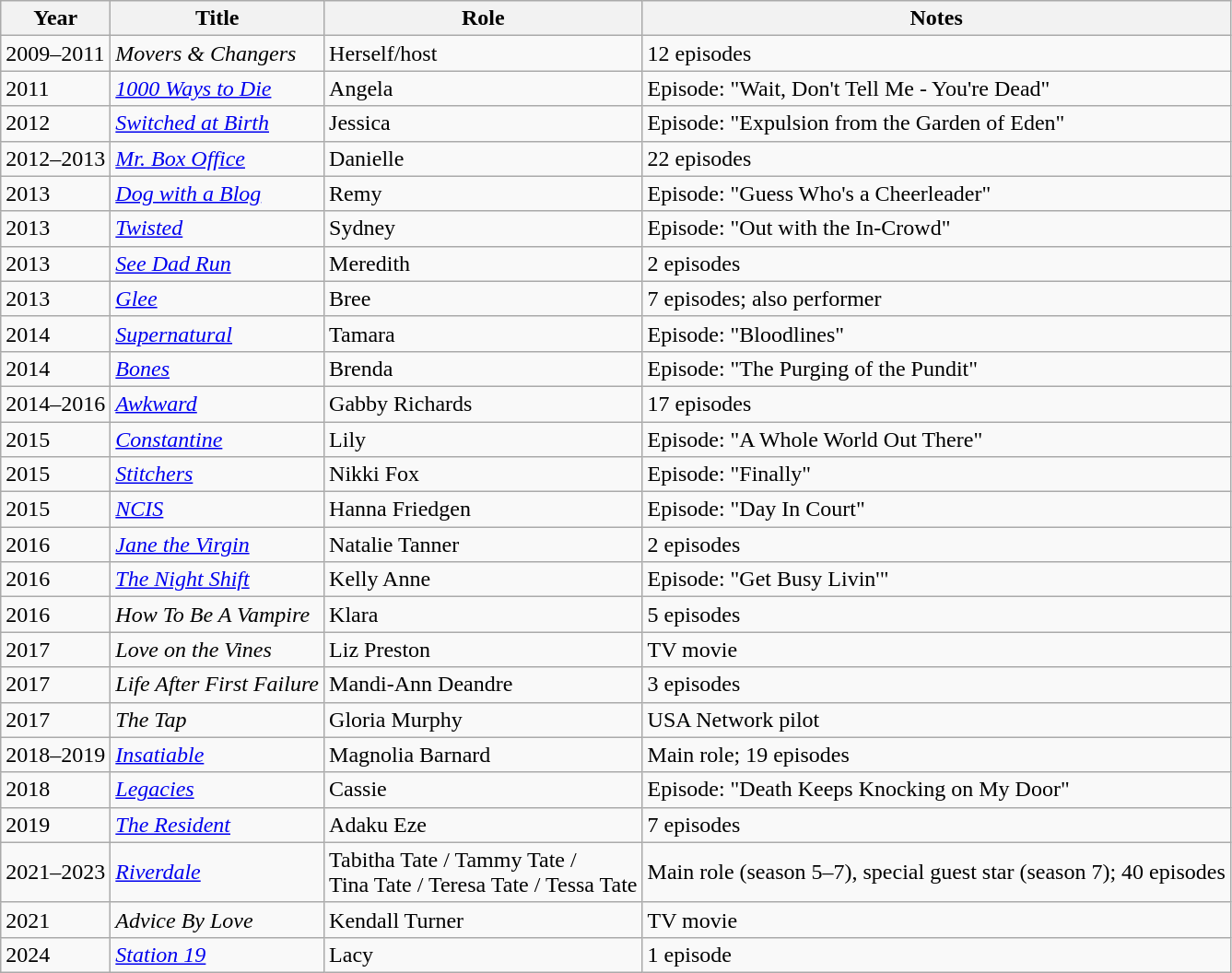<table class="wikitable sortable">
<tr>
<th>Year</th>
<th>Title</th>
<th>Role</th>
<th class="unsortable">Notes</th>
</tr>
<tr>
<td>2009–2011</td>
<td><em>Movers & Changers</em></td>
<td>Herself/host</td>
<td>12 episodes</td>
</tr>
<tr>
<td>2011</td>
<td><em><a href='#'>1000 Ways to Die</a></em></td>
<td>Angela</td>
<td>Episode: "Wait, Don't Tell Me - You're Dead"</td>
</tr>
<tr>
<td>2012</td>
<td><em><a href='#'>Switched at Birth</a></em></td>
<td>Jessica</td>
<td>Episode: "Expulsion from the Garden of Eden"</td>
</tr>
<tr>
<td>2012–2013</td>
<td><em><a href='#'>Mr. Box Office</a></em></td>
<td>Danielle</td>
<td>22 episodes</td>
</tr>
<tr>
<td>2013</td>
<td><em><a href='#'>Dog with a Blog</a></em></td>
<td>Remy</td>
<td>Episode: "Guess Who's a Cheerleader"</td>
</tr>
<tr>
<td>2013</td>
<td><em><a href='#'>Twisted</a></em></td>
<td>Sydney</td>
<td>Episode: "Out with the In-Crowd"</td>
</tr>
<tr>
<td>2013</td>
<td><em><a href='#'>See Dad Run</a></em></td>
<td>Meredith</td>
<td>2 episodes</td>
</tr>
<tr>
<td>2013</td>
<td><em><a href='#'>Glee</a></em></td>
<td>Bree</td>
<td>7 episodes; also performer</td>
</tr>
<tr>
<td>2014</td>
<td><em><a href='#'>Supernatural</a></em></td>
<td>Tamara</td>
<td>Episode: "Bloodlines"</td>
</tr>
<tr>
<td>2014</td>
<td><em><a href='#'>Bones</a></em></td>
<td>Brenda</td>
<td>Episode: "The Purging of the Pundit"</td>
</tr>
<tr>
<td>2014–2016</td>
<td><em><a href='#'>Awkward</a></em></td>
<td>Gabby Richards</td>
<td>17 episodes</td>
</tr>
<tr>
<td>2015</td>
<td><em><a href='#'>Constantine</a></em></td>
<td>Lily</td>
<td>Episode: "A Whole World Out There"</td>
</tr>
<tr>
<td>2015</td>
<td><em><a href='#'>Stitchers</a></em></td>
<td>Nikki Fox</td>
<td>Episode: "Finally"</td>
</tr>
<tr>
<td>2015</td>
<td><em><a href='#'>NCIS</a></em></td>
<td>Hanna Friedgen</td>
<td>Episode: "Day In Court"</td>
</tr>
<tr>
<td>2016</td>
<td><em><a href='#'>Jane the Virgin</a></em></td>
<td>Natalie Tanner</td>
<td>2 episodes</td>
</tr>
<tr>
<td>2016</td>
<td><em><a href='#'>The Night Shift</a></em></td>
<td>Kelly Anne</td>
<td>Episode: "Get Busy Livin'"</td>
</tr>
<tr>
<td>2016</td>
<td><em>How To Be A Vampire</em></td>
<td>Klara</td>
<td>5 episodes</td>
</tr>
<tr>
<td>2017</td>
<td><em>Love on the Vines</em></td>
<td>Liz Preston</td>
<td>TV movie</td>
</tr>
<tr>
<td>2017</td>
<td><em>Life After First Failure</em></td>
<td>Mandi-Ann Deandre</td>
<td>3 episodes</td>
</tr>
<tr>
<td>2017</td>
<td><em>The Tap</em></td>
<td>Gloria Murphy</td>
<td>USA Network pilot</td>
</tr>
<tr>
<td>2018–2019</td>
<td><em><a href='#'>Insatiable</a></em></td>
<td>Magnolia Barnard</td>
<td>Main role; 19 episodes</td>
</tr>
<tr>
<td>2018</td>
<td><em><a href='#'>Legacies</a></em></td>
<td>Cassie</td>
<td>Episode: "Death Keeps Knocking on My Door"</td>
</tr>
<tr>
<td>2019</td>
<td><em><a href='#'>The Resident</a></em></td>
<td>Adaku Eze</td>
<td>7 episodes</td>
</tr>
<tr>
<td>2021–2023</td>
<td><em><a href='#'>Riverdale</a></em></td>
<td>Tabitha Tate / Tammy Tate / <br>Tina Tate / Teresa Tate / Tessa Tate</td>
<td>Main role (season 5–7), special guest star (season 7); 40 episodes</td>
</tr>
<tr>
<td>2021</td>
<td><em>Advice By Love</em></td>
<td>Kendall Turner</td>
<td>TV movie</td>
</tr>
<tr>
<td>2024</td>
<td><em><a href='#'>Station 19</a></em></td>
<td>Lacy</td>
<td>1 episode</td>
</tr>
</table>
